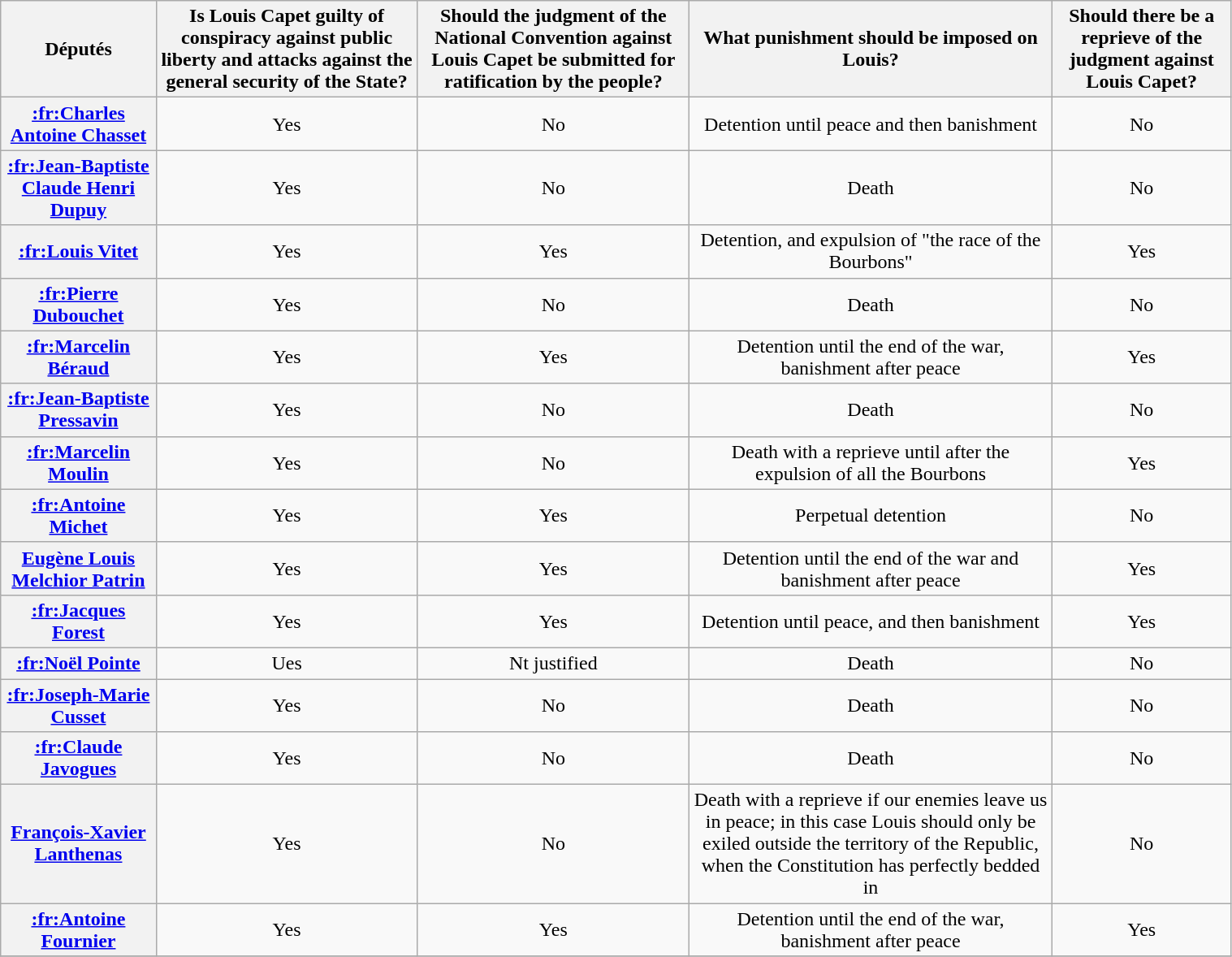<table class="wikitable sortable" style="text-align:center; width:80%;">
<tr>
<th scope=col>Députés</th>
<th scope=col>Is Louis Capet guilty of conspiracy against public liberty and attacks against the general security of the State?</th>
<th scope=col>Should the judgment of the National Convention against Louis Capet be submitted for ratification by the people?</th>
<th scope=col>What punishment should be imposed on Louis?</th>
<th scope=col>Should there be a reprieve of the judgment against Louis Capet?</th>
</tr>
<tr>
<th scope=row><a href='#'>:fr:Charles Antoine Chasset</a></th>
<td>Yes</td>
<td>No</td>
<td>Detention until peace and then banishment</td>
<td>No</td>
</tr>
<tr>
<th scope=row><a href='#'>:fr:Jean-Baptiste Claude Henri Dupuy</a></th>
<td>Yes</td>
<td>No</td>
<td>Death</td>
<td>No</td>
</tr>
<tr>
<th scope=row><a href='#'>:fr:Louis Vitet</a></th>
<td>Yes</td>
<td>Yes</td>
<td>Detention, and expulsion of "the race of the Bourbons"</td>
<td>Yes</td>
</tr>
<tr>
<th scope=row><a href='#'>:fr:Pierre Dubouchet</a></th>
<td>Yes</td>
<td>No</td>
<td>Death</td>
<td>No</td>
</tr>
<tr>
<th scope=row><a href='#'>:fr:Marcelin Béraud</a></th>
<td>Yes</td>
<td>Yes</td>
<td>Detention until the end of the war, banishment after peace</td>
<td>Yes</td>
</tr>
<tr>
<th scope=row><a href='#'>:fr:Jean-Baptiste Pressavin</a></th>
<td>Yes</td>
<td>No</td>
<td>Death</td>
<td>No</td>
</tr>
<tr>
<th scope=row><a href='#'>:fr:Marcelin Moulin</a></th>
<td>Yes</td>
<td>No</td>
<td>Death with a reprieve until after the expulsion of all the Bourbons</td>
<td>Yes</td>
</tr>
<tr>
<th scope=row><a href='#'>:fr:Antoine Michet</a></th>
<td>Yes</td>
<td>Yes</td>
<td>Perpetual detention</td>
<td>No</td>
</tr>
<tr>
<th scope=row><a href='#'>Eugène Louis Melchior Patrin</a></th>
<td>Yes</td>
<td>Yes</td>
<td>Detention until the end of the war and banishment after peace</td>
<td>Yes</td>
</tr>
<tr>
<th scope=row><a href='#'>:fr:Jacques Forest</a></th>
<td>Yes</td>
<td>Yes</td>
<td>Detention until peace, and then banishment</td>
<td>Yes</td>
</tr>
<tr>
<th scope=row><a href='#'>:fr:Noël Pointe</a></th>
<td>Ues</td>
<td>Nt justified</td>
<td>Death</td>
<td>No</td>
</tr>
<tr>
<th scope=row><a href='#'>:fr:Joseph-Marie Cusset</a></th>
<td>Yes</td>
<td>No</td>
<td>Death</td>
<td>No</td>
</tr>
<tr>
<th scope=row><a href='#'>:fr:Claude Javogues</a></th>
<td>Yes</td>
<td>No</td>
<td>Death</td>
<td>No</td>
</tr>
<tr>
<th scope=row><a href='#'>François-Xavier Lanthenas</a></th>
<td>Yes</td>
<td>No</td>
<td>Death with a reprieve if our enemies leave us in peace; in this case Louis should only be exiled outside the territory of the Republic, when the Constitution has perfectly bedded in</td>
<td>No</td>
</tr>
<tr>
<th scope=row><a href='#'>:fr:Antoine Fournier</a></th>
<td>Yes</td>
<td>Yes</td>
<td>Detention until the end of the war, banishment after peace</td>
<td>Yes</td>
</tr>
<tr>
</tr>
</table>
